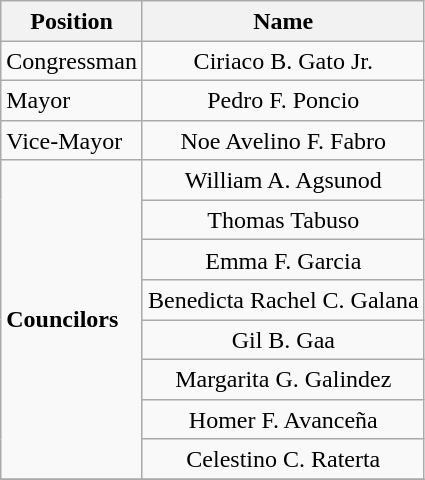<table class="wikitable" style="line-height:1.20em; font-size:100%;">
<tr>
<th>Position</th>
<th>Name</th>
</tr>
<tr>
<td>Congressman</td>
<td style="text-align:center;">Ciriaco B. Gato Jr.</td>
</tr>
<tr>
<td>Mayor</td>
<td style="text-align:center;">Pedro F. Poncio</td>
</tr>
<tr>
<td>Vice-Mayor</td>
<td style="text-align:center;">Noe Avelino F. Fabro</td>
</tr>
<tr>
<td rowspan=8><strong>Councilors</strong></td>
<td style="text-align:center;">William A. Agsunod</td>
</tr>
<tr>
<td style="text-align:center;">Thomas Tabuso</td>
</tr>
<tr>
<td style="text-align:center;">Emma F. Garcia</td>
</tr>
<tr>
<td style="text-align:center;">Benedicta Rachel C. Galana</td>
</tr>
<tr>
<td style="text-align:center;">Gil B. Gaa</td>
</tr>
<tr>
<td style="text-align:center;">Margarita G. Galindez</td>
</tr>
<tr>
<td style="text-align:center;">Homer F. Avanceña</td>
</tr>
<tr>
<td style="text-align:center;">Celestino C. Raterta</td>
</tr>
<tr>
</tr>
</table>
